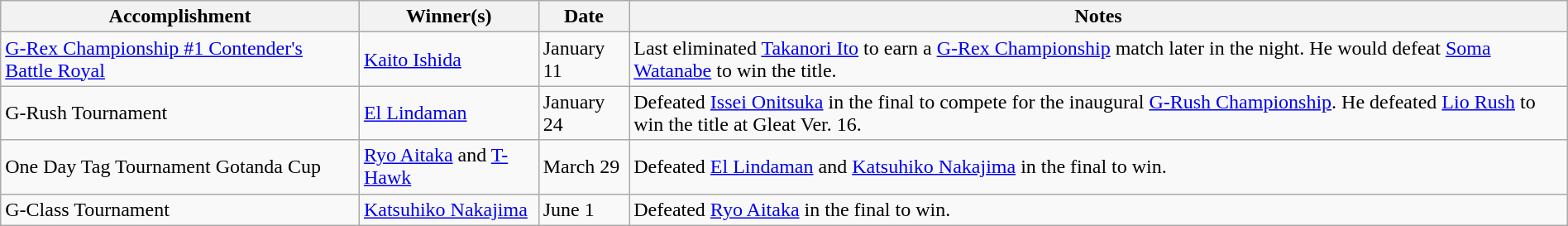<table class="wikitable" style="width:100%;">
<tr>
<th>Accomplishment</th>
<th>Winner(s)</th>
<th>Date</th>
<th>Notes</th>
</tr>
<tr>
<td><a href='#'>G-Rex Championship #1 Contender's Battle Royal</a></td>
<td><a href='#'>Kaito Ishida</a></td>
<td>January 11</td>
<td>Last eliminated <a href='#'>Takanori Ito</a> to earn a <a href='#'>G-Rex Championship</a> match later in the night. He would defeat <a href='#'>Soma Watanabe</a> to win the title.</td>
</tr>
<tr>
<td>G-Rush Tournament</td>
<td><a href='#'>El Lindaman</a></td>
<td>January 24</td>
<td>Defeated <a href='#'>Issei Onitsuka</a> in the final to compete for the inaugural <a href='#'>G-Rush Championship</a>. He defeated <a href='#'>Lio Rush</a> to win the title at Gleat Ver. 16.</td>
</tr>
<tr>
<td>One Day Tag Tournament Gotanda Cup</td>
<td><a href='#'>Ryo Aitaka</a> and <a href='#'>T-Hawk</a></td>
<td>March 29</td>
<td>Defeated <a href='#'>El Lindaman</a> and <a href='#'>Katsuhiko Nakajima</a> in the final to win.</td>
</tr>
<tr>
<td>G-Class Tournament</td>
<td><a href='#'>Katsuhiko Nakajima</a></td>
<td>June 1</td>
<td>Defeated <a href='#'>Ryo Aitaka</a> in the final to win.</td>
</tr>
</table>
